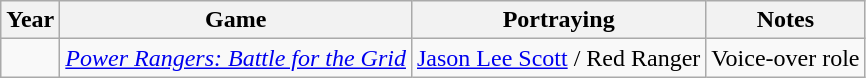<table class="wikitable">
<tr>
<th>Year</th>
<th>Game</th>
<th>Portraying</th>
<th>Notes</th>
</tr>
<tr>
<td></td>
<td><em><a href='#'>Power Rangers: Battle for the Grid</a></em></td>
<td><a href='#'>Jason Lee Scott</a> / Red Ranger</td>
<td>Voice-over role</td>
</tr>
</table>
